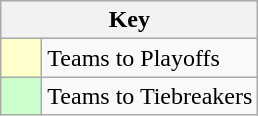<table class="wikitable" style="text-align: center;">
<tr>
<th colspan=2>Key</th>
</tr>
<tr>
<td style="background:#ffffcc; width:20px;"></td>
<td align=left>Teams to Playoffs</td>
</tr>
<tr>
<td style="background:#ccffcc; width:20px;"></td>
<td align=left>Teams to Tiebreakers</td>
</tr>
</table>
